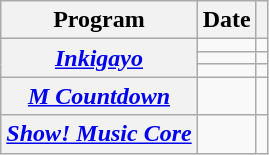<table class="wikitable plainrowheaders sortable" style="text-align:center">
<tr>
<th scope="col">Program</th>
<th scope="col">Date</th>
<th scope="col" class="unsortable"></th>
</tr>
<tr>
<th scope="row" rowspan="3"><em><a href='#'>Inkigayo</a></em></th>
<td></td>
<td></td>
</tr>
<tr>
<td></td>
<td></td>
</tr>
<tr>
<td></td>
<td></td>
</tr>
<tr>
<th scope="row"><em><a href='#'>M Countdown</a></em></th>
<td></td>
<td></td>
</tr>
<tr>
<th scope="row"><em><a href='#'>Show! Music Core</a></em></th>
<td></td>
<td></td>
</tr>
</table>
